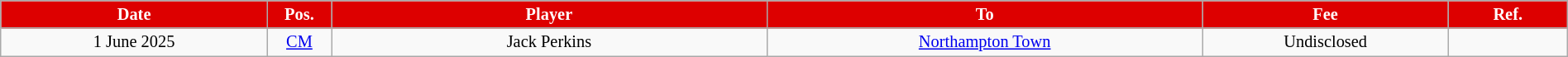<table class="wikitable sortable" style="text-align:center;font-size:85%; width:100%;">
<tr>
<th style="background:#DD0000; color:#FFFFFF; width:120px;">Date</th>
<th style="background:#DD0000; color:#FFFFFF; width:20px;">Pos.</th>
<th style="background:#DD0000; color:#FFFFFF; width:200px;">Player</th>
<th style="background:#DD0000; color:#FFFFFF; width:200px;">To</th>
<th style="background:#DD0000; color:#FFFFFF; width:110px;">Fee</th>
<th style="background:#DD0000; color:#FFFFFF; width:50px;">Ref.</th>
</tr>
<tr>
<td>1 June 2025</td>
<td><a href='#'>CM</a></td>
<td> Jack Perkins</td>
<td> <a href='#'>Northampton Town</a></td>
<td>Undisclosed</td>
<td></td>
</tr>
</table>
